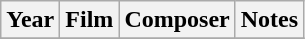<table class="wikitable sortable">
<tr>
<th>Year</th>
<th>Film</th>
<th>Composer</th>
<th>Notes</th>
</tr>
<tr>
</tr>
</table>
